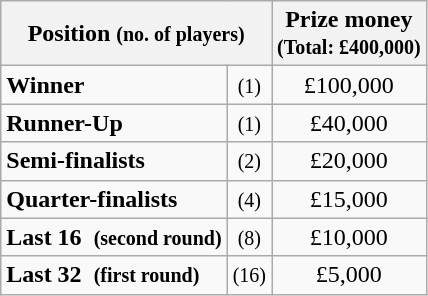<table class="wikitable">
<tr>
<th colspan=2>Position <small>(no. of players)</small></th>
<th>Prize money<br><small>(Total: £400,000)</small></th>
</tr>
<tr>
<td><strong>Winner</strong></td>
<td align=center><small>(1)</small></td>
<td align=center>£100,000</td>
</tr>
<tr>
<td><strong>Runner-Up</strong></td>
<td align=center><small>(1)</small></td>
<td align=center>£40,000</td>
</tr>
<tr>
<td><strong>Semi-finalists</strong></td>
<td align=center><small>(2)</small></td>
<td align=center>£20,000</td>
</tr>
<tr>
<td><strong>Quarter-finalists</strong></td>
<td align=center><small>(4)</small></td>
<td align=center>£15,000</td>
</tr>
<tr>
<td><strong>Last 16  <small>(second round)</small></strong></td>
<td align=center><small>(8)</small></td>
<td align=center>£10,000</td>
</tr>
<tr>
<td><strong>Last 32  <small>(first round)</small></strong></td>
<td align=center><small>(16)</small></td>
<td align=center>£5,000</td>
</tr>
</table>
